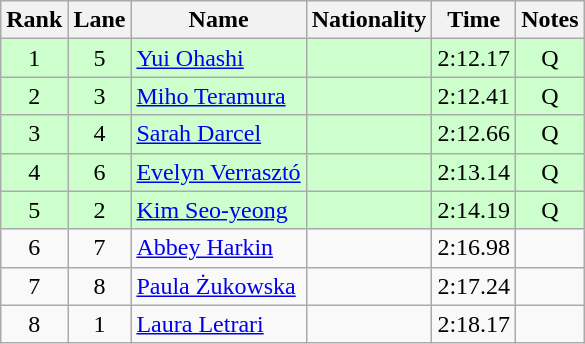<table class="wikitable sortable" style="text-align:center">
<tr>
<th>Rank</th>
<th>Lane</th>
<th>Name</th>
<th>Nationality</th>
<th>Time</th>
<th>Notes</th>
</tr>
<tr bgcolor=ccffcc>
<td>1</td>
<td>5</td>
<td align="left"><a href='#'>Yui Ohashi</a></td>
<td align="left"></td>
<td>2:12.17</td>
<td>Q</td>
</tr>
<tr bgcolor=ccffcc>
<td>2</td>
<td>3</td>
<td align="left"><a href='#'>Miho Teramura</a></td>
<td align="left"></td>
<td>2:12.41</td>
<td>Q</td>
</tr>
<tr bgcolor=ccffcc>
<td>3</td>
<td>4</td>
<td align="left"><a href='#'>Sarah Darcel</a></td>
<td align="left"></td>
<td>2:12.66</td>
<td>Q</td>
</tr>
<tr bgcolor=ccffcc>
<td>4</td>
<td>6</td>
<td align="left"><a href='#'>Evelyn Verrasztó</a></td>
<td align="left"></td>
<td>2:13.14</td>
<td>Q</td>
</tr>
<tr bgcolor=ccffcc>
<td>5</td>
<td>2</td>
<td align="left"><a href='#'>Kim Seo-yeong</a></td>
<td align="left"></td>
<td>2:14.19</td>
<td>Q</td>
</tr>
<tr>
<td>6</td>
<td>7</td>
<td align="left"><a href='#'>Abbey Harkin</a></td>
<td align="left"></td>
<td>2:16.98</td>
<td></td>
</tr>
<tr>
<td>7</td>
<td>8</td>
<td align="left"><a href='#'>Paula Żukowska</a></td>
<td align="left"></td>
<td>2:17.24</td>
<td></td>
</tr>
<tr>
<td>8</td>
<td>1</td>
<td align="left"><a href='#'>Laura Letrari</a></td>
<td align="left"></td>
<td>2:18.17</td>
<td></td>
</tr>
</table>
